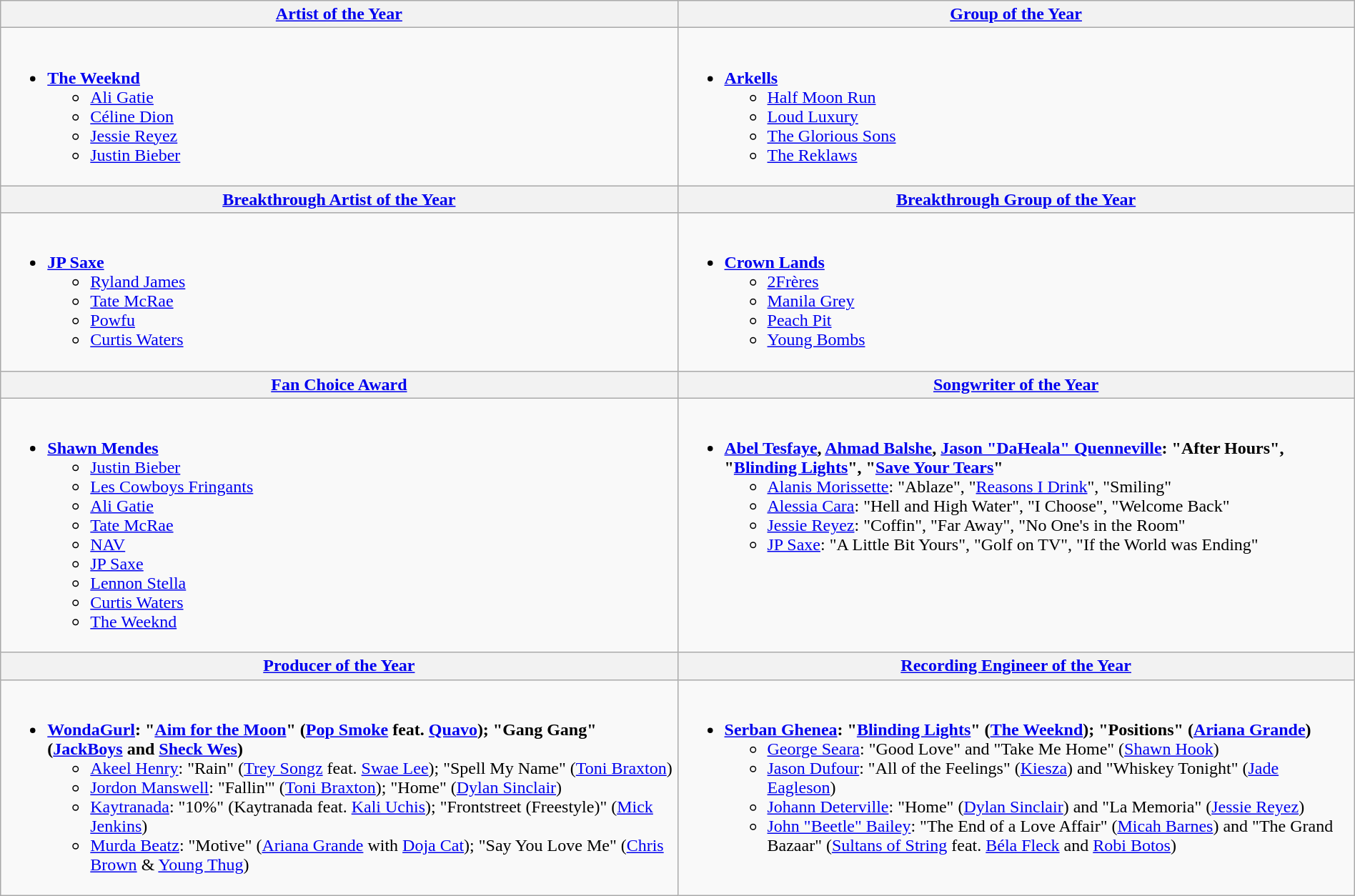<table class="wikitable" style="width:100%">
<tr>
<th style="width:50%"><a href='#'>Artist of the Year</a></th>
<th style="width:50%"><a href='#'>Group of the Year</a></th>
</tr>
<tr>
<td valign="top"><br><ul><li> <strong><a href='#'>The Weeknd</a></strong><ul><li><a href='#'>Ali Gatie</a></li><li><a href='#'>Céline Dion</a></li><li><a href='#'>Jessie Reyez</a></li><li><a href='#'>Justin Bieber</a></li></ul></li></ul></td>
<td valign="top"><br><ul><li> <strong><a href='#'>Arkells</a></strong><ul><li><a href='#'>Half Moon Run</a></li><li><a href='#'>Loud Luxury</a></li><li><a href='#'>The Glorious Sons</a></li><li><a href='#'>The Reklaws</a></li></ul></li></ul></td>
</tr>
<tr>
<th style="width:50%"><a href='#'>Breakthrough Artist of the Year</a></th>
<th style="width:50%"><a href='#'>Breakthrough Group of the Year</a></th>
</tr>
<tr>
<td valign="top"><br><ul><li> <strong><a href='#'>JP Saxe</a></strong><ul><li><a href='#'>Ryland James</a></li><li><a href='#'>Tate McRae</a></li><li><a href='#'>Powfu</a></li><li><a href='#'>Curtis Waters</a></li></ul></li></ul></td>
<td valign="top"><br><ul><li> <strong><a href='#'>Crown Lands</a></strong><ul><li><a href='#'>2Frères</a></li><li><a href='#'>Manila Grey</a></li><li><a href='#'>Peach Pit</a></li><li><a href='#'>Young Bombs</a></li></ul></li></ul></td>
</tr>
<tr>
<th style="width:50%"><a href='#'>Fan Choice Award</a></th>
<th style="width:50%"><a href='#'>Songwriter of the Year</a></th>
</tr>
<tr>
<td valign="top"><br><ul><li> <strong><a href='#'>Shawn Mendes</a></strong><ul><li><a href='#'>Justin Bieber</a></li><li><a href='#'>Les Cowboys Fringants</a></li><li><a href='#'>Ali Gatie</a></li><li><a href='#'>Tate McRae</a></li><li><a href='#'>NAV</a></li><li><a href='#'>JP Saxe</a></li><li><a href='#'>Lennon Stella</a></li><li><a href='#'>Curtis Waters</a></li><li><a href='#'>The Weeknd</a></li></ul></li></ul></td>
<td valign="top"><br><ul><li> <strong><a href='#'>Abel Tesfaye</a>, <a href='#'>Ahmad Balshe</a>, <a href='#'>Jason "DaHeala" Quenneville</a>: "After Hours", "<a href='#'>Blinding Lights</a>", "<a href='#'>Save Your Tears</a>"</strong><ul><li><a href='#'>Alanis Morissette</a>: "Ablaze", "<a href='#'>Reasons I Drink</a>", "Smiling"</li><li><a href='#'>Alessia Cara</a>: "Hell and High Water", "I Choose", "Welcome Back"</li><li><a href='#'>Jessie Reyez</a>: "Coffin", "Far Away", "No One's in the Room"</li><li><a href='#'>JP Saxe</a>: "A Little Bit Yours", "Golf on TV", "If the World was Ending"</li></ul></li></ul></td>
</tr>
<tr>
<th style="width:50%"><a href='#'>Producer of the Year</a></th>
<th style="width:50%"><a href='#'>Recording Engineer of the Year</a></th>
</tr>
<tr>
<td valign="top"><br><ul><li> <strong><a href='#'>WondaGurl</a>: "<a href='#'>Aim for the Moon</a>" (<a href='#'>Pop Smoke</a> feat. <a href='#'>Quavo</a>); "Gang Gang" (<a href='#'>JackBoys</a> and <a href='#'>Sheck Wes</a>)</strong><ul><li><a href='#'>Akeel Henry</a>: "Rain" (<a href='#'>Trey Songz</a> feat. <a href='#'>Swae Lee</a>); "Spell My Name" (<a href='#'>Toni Braxton</a>)</li><li><a href='#'>Jordon Manswell</a>: "Fallin'" (<a href='#'>Toni Braxton</a>); "Home" (<a href='#'>Dylan Sinclair</a>)</li><li><a href='#'>Kaytranada</a>: "10%" (Kaytranada feat. <a href='#'>Kali Uchis</a>); "Frontstreet (Freestyle)" (<a href='#'>Mick Jenkins</a>)</li><li><a href='#'>Murda Beatz</a>: "Motive" (<a href='#'>Ariana Grande</a> with <a href='#'>Doja Cat</a>); "Say You Love Me" (<a href='#'>Chris Brown</a> & <a href='#'>Young Thug</a>)</li></ul></li></ul></td>
<td valign="top"><br><ul><li> <strong><a href='#'>Serban Ghenea</a>: "<a href='#'>Blinding Lights</a>" (<a href='#'>The Weeknd</a>); "Positions" (<a href='#'>Ariana Grande</a>)</strong><ul><li><a href='#'>George Seara</a>: "Good Love" and "Take Me Home" (<a href='#'>Shawn Hook</a>)</li><li><a href='#'>Jason Dufour</a>: "All of the Feelings" (<a href='#'>Kiesza</a>) and "Whiskey Tonight" (<a href='#'>Jade Eagleson</a>)</li><li><a href='#'>Johann Deterville</a>: "Home" (<a href='#'>Dylan Sinclair</a>) and "La Memoria" (<a href='#'>Jessie Reyez</a>)</li><li><a href='#'>John "Beetle" Bailey</a>: "The End of a Love Affair" (<a href='#'>Micah Barnes</a>) and "The Grand Bazaar" (<a href='#'>Sultans of String</a> feat. <a href='#'>Béla Fleck</a> and <a href='#'>Robi Botos</a>)</li></ul></li></ul></td>
</tr>
</table>
